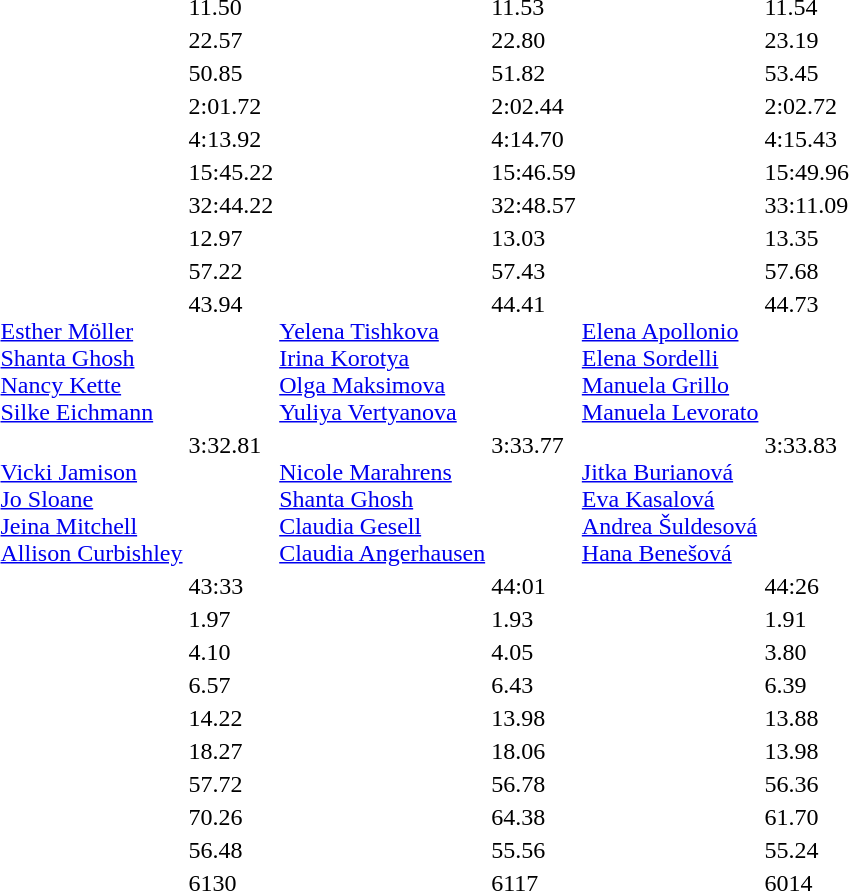<table>
<tr>
<td></td>
<td></td>
<td>11.50</td>
<td></td>
<td>11.53</td>
<td></td>
<td>11.54</td>
</tr>
<tr>
<td></td>
<td></td>
<td>22.57</td>
<td></td>
<td>22.80</td>
<td></td>
<td>23.19</td>
</tr>
<tr>
<td></td>
<td></td>
<td>50.85</td>
<td></td>
<td>51.82</td>
<td></td>
<td>53.45</td>
</tr>
<tr>
<td></td>
<td></td>
<td>2:01.72</td>
<td></td>
<td>2:02.44</td>
<td></td>
<td>2:02.72</td>
</tr>
<tr>
<td></td>
<td></td>
<td>4:13.92</td>
<td></td>
<td>4:14.70</td>
<td></td>
<td>4:15.43</td>
</tr>
<tr>
<td></td>
<td></td>
<td>15:45.22</td>
<td></td>
<td>15:46.59</td>
<td></td>
<td>15:49.96</td>
</tr>
<tr>
<td></td>
<td></td>
<td>32:44.22</td>
<td></td>
<td>32:48.57</td>
<td></td>
<td>33:11.09</td>
</tr>
<tr>
<td></td>
<td></td>
<td>12.97</td>
<td></td>
<td>13.03</td>
<td></td>
<td>13.35</td>
</tr>
<tr>
<td></td>
<td></td>
<td>57.22</td>
<td></td>
<td>57.43</td>
<td></td>
<td>57.68</td>
</tr>
<tr valign=top>
<td></td>
<td><em></em><br><a href='#'>Esther Möller</a><br><a href='#'>Shanta Ghosh</a><br><a href='#'>Nancy Kette</a><br><a href='#'>Silke Eichmann</a></td>
<td>43.94</td>
<td><em></em><br><a href='#'>Yelena Tishkova</a><br><a href='#'>Irina Korotya</a><br><a href='#'>Olga Maksimova</a><br><a href='#'>Yuliya Vertyanova</a></td>
<td>44.41</td>
<td><em></em><br><a href='#'>Elena Apollonio</a><br> <a href='#'>Elena Sordelli</a><br><a href='#'>Manuela Grillo</a><br><a href='#'>Manuela Levorato</a></td>
<td>44.73</td>
</tr>
<tr valign=top>
<td></td>
<td><em></em><br><a href='#'>Vicki Jamison</a><br><a href='#'>Jo Sloane</a><br> <a href='#'>Jeina Mitchell</a><br><a href='#'>Allison Curbishley</a></td>
<td>3:32.81</td>
<td><em></em><br> <a href='#'>Nicole Marahrens</a><br><a href='#'>Shanta Ghosh</a><br><a href='#'>Claudia Gesell</a><br><a href='#'>Claudia Angerhausen</a></td>
<td>3:33.77</td>
<td><em></em><br><a href='#'>Jitka Burianová</a><br><a href='#'>Eva Kasalová</a><br><a href='#'>Andrea Šuldesová</a> <br><a href='#'>Hana Benešová</a></td>
<td>3:33.83</td>
</tr>
<tr>
<td></td>
<td></td>
<td>43:33</td>
<td></td>
<td>44:01</td>
<td></td>
<td>44:26</td>
</tr>
<tr>
<td></td>
<td></td>
<td>1.97</td>
<td></td>
<td>1.93</td>
<td></td>
<td>1.91</td>
</tr>
<tr>
<td></td>
<td></td>
<td>4.10</td>
<td></td>
<td>4.05</td>
<td><br></td>
<td>3.80</td>
</tr>
<tr>
<td></td>
<td></td>
<td>6.57</td>
<td></td>
<td>6.43</td>
<td></td>
<td>6.39</td>
</tr>
<tr>
<td></td>
<td></td>
<td>14.22</td>
<td></td>
<td>13.98</td>
<td></td>
<td>13.88</td>
</tr>
<tr>
<td></td>
<td></td>
<td>18.27</td>
<td></td>
<td>18.06</td>
<td></td>
<td>13.98</td>
</tr>
<tr>
<td></td>
<td></td>
<td>57.72</td>
<td></td>
<td>56.78</td>
<td></td>
<td>56.36</td>
</tr>
<tr>
<td></td>
<td></td>
<td>70.26</td>
<td></td>
<td>64.38</td>
<td></td>
<td>61.70</td>
</tr>
<tr>
<td></td>
<td></td>
<td>56.48</td>
<td></td>
<td>55.56</td>
<td></td>
<td>55.24</td>
</tr>
<tr>
<td></td>
<td></td>
<td>6130</td>
<td></td>
<td>6117</td>
<td></td>
<td>6014</td>
</tr>
</table>
